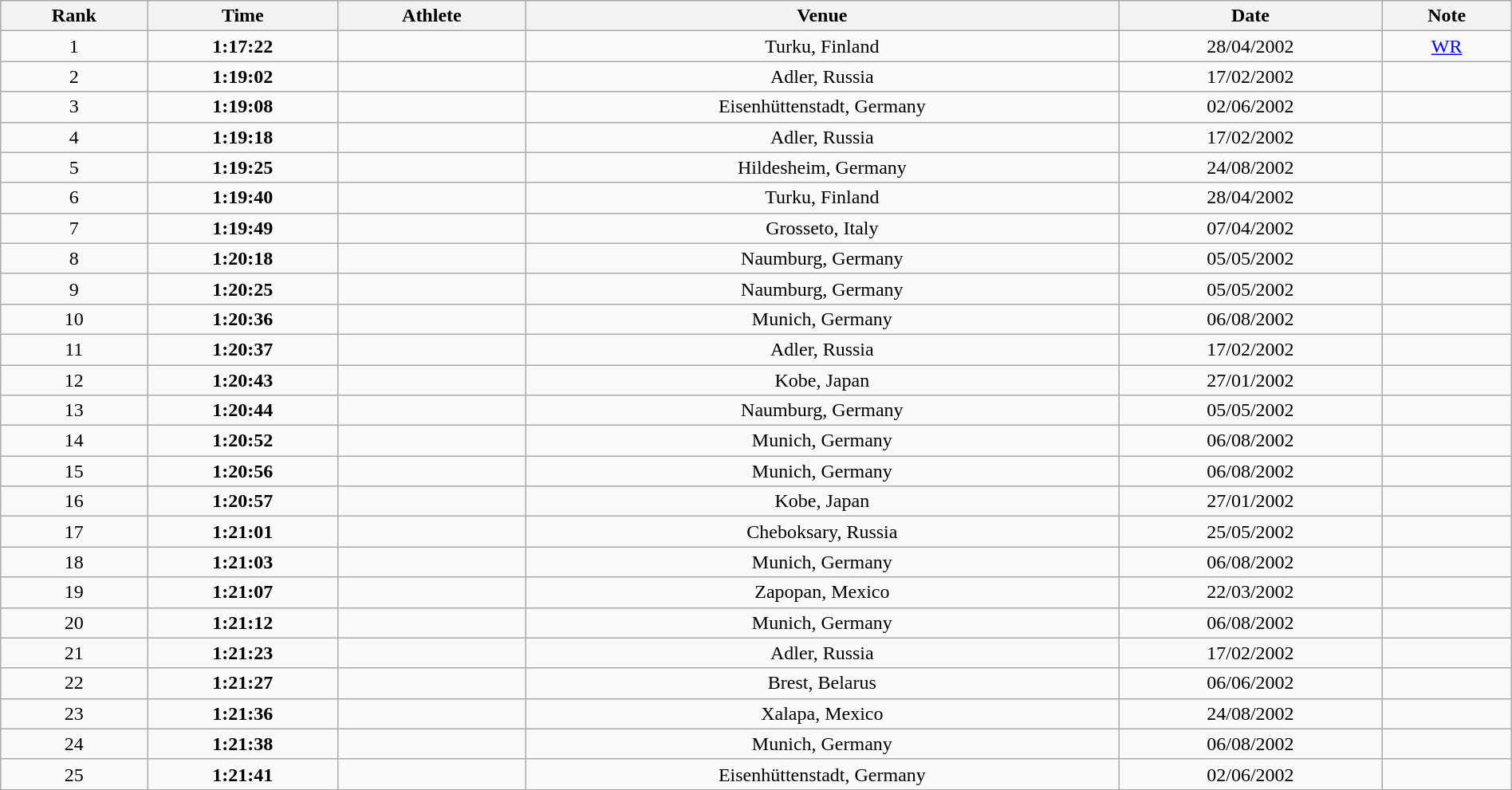<table class="wikitable" style="text-align:center; width:100%">
<tr>
<th>Rank</th>
<th>Time</th>
<th>Athlete</th>
<th>Venue</th>
<th>Date</th>
<th>Note</th>
</tr>
<tr>
<td>1</td>
<td><strong>1:17:22</strong></td>
<td align=left></td>
<td>Turku, Finland</td>
<td>28/04/2002</td>
<td><a href='#'>WR</a></td>
</tr>
<tr>
<td>2</td>
<td><strong>1:19:02</strong></td>
<td align=left></td>
<td>Adler, Russia</td>
<td>17/02/2002</td>
<td></td>
</tr>
<tr>
<td>3</td>
<td><strong>1:19:08</strong></td>
<td align=left></td>
<td>Eisenhüttenstadt, Germany</td>
<td>02/06/2002</td>
<td></td>
</tr>
<tr>
<td>4</td>
<td><strong>1:19:18</strong></td>
<td align=left></td>
<td>Adler, Russia</td>
<td>17/02/2002</td>
<td></td>
</tr>
<tr>
<td>5</td>
<td><strong>1:19:25</strong></td>
<td align=left></td>
<td>Hildesheim, Germany</td>
<td>24/08/2002</td>
<td></td>
</tr>
<tr>
<td>6</td>
<td><strong>1:19:40</strong></td>
<td align=left></td>
<td>Turku, Finland</td>
<td>28/04/2002</td>
<td></td>
</tr>
<tr>
<td>7</td>
<td><strong>1:19:49</strong></td>
<td align=left></td>
<td>Grosseto, Italy</td>
<td>07/04/2002</td>
<td></td>
</tr>
<tr>
<td>8</td>
<td><strong>1:20:18</strong></td>
<td align=left></td>
<td>Naumburg, Germany</td>
<td>05/05/2002</td>
<td></td>
</tr>
<tr>
<td>9</td>
<td><strong>1:20:25</strong></td>
<td align=left></td>
<td>Naumburg, Germany</td>
<td>05/05/2002</td>
<td></td>
</tr>
<tr>
<td>10</td>
<td><strong>1:20:36</strong></td>
<td align=left></td>
<td>Munich, Germany</td>
<td>06/08/2002</td>
<td></td>
</tr>
<tr>
<td>11</td>
<td><strong>1:20:37</strong></td>
<td align=left></td>
<td>Adler, Russia</td>
<td>17/02/2002</td>
<td></td>
</tr>
<tr>
<td>12</td>
<td><strong>1:20:43</strong></td>
<td align=left></td>
<td>Kobe, Japan</td>
<td>27/01/2002</td>
<td></td>
</tr>
<tr>
<td>13</td>
<td><strong>1:20:44</strong></td>
<td align=left></td>
<td>Naumburg, Germany</td>
<td>05/05/2002</td>
<td></td>
</tr>
<tr>
<td>14</td>
<td><strong>1:20:52</strong></td>
<td align=left></td>
<td>Munich, Germany</td>
<td>06/08/2002</td>
<td></td>
</tr>
<tr>
<td>15</td>
<td><strong>1:20:56</strong></td>
<td align=left></td>
<td>Munich, Germany</td>
<td>06/08/2002</td>
<td></td>
</tr>
<tr>
<td>16</td>
<td><strong>1:20:57</strong></td>
<td align=left></td>
<td>Kobe, Japan</td>
<td>27/01/2002</td>
<td></td>
</tr>
<tr>
<td>17</td>
<td><strong>1:21:01</strong></td>
<td align=left></td>
<td>Cheboksary, Russia</td>
<td>25/05/2002</td>
<td></td>
</tr>
<tr>
<td>18</td>
<td><strong>1:21:03</strong></td>
<td align=left></td>
<td>Munich, Germany</td>
<td>06/08/2002</td>
<td></td>
</tr>
<tr>
<td>19</td>
<td><strong>1:21:07</strong></td>
<td align=left></td>
<td>Zapopan, Mexico</td>
<td>22/03/2002</td>
<td></td>
</tr>
<tr>
<td>20</td>
<td><strong>1:21:12</strong></td>
<td align=left></td>
<td>Munich, Germany</td>
<td>06/08/2002</td>
<td></td>
</tr>
<tr>
<td>21</td>
<td><strong>1:21:23</strong></td>
<td align=left></td>
<td>Adler, Russia</td>
<td>17/02/2002</td>
<td></td>
</tr>
<tr>
<td>22</td>
<td><strong>1:21:27</strong></td>
<td align=left></td>
<td>Brest, Belarus</td>
<td>06/06/2002</td>
<td></td>
</tr>
<tr>
<td>23</td>
<td><strong>1:21:36</strong></td>
<td align=left></td>
<td>Xalapa, Mexico</td>
<td>24/08/2002</td>
<td></td>
</tr>
<tr>
<td>24</td>
<td><strong>1:21:38</strong></td>
<td align=left></td>
<td>Munich, Germany</td>
<td>06/08/2002</td>
<td></td>
</tr>
<tr>
<td>25</td>
<td><strong>1:21:41</strong></td>
<td align=left></td>
<td>Eisenhüttenstadt, Germany</td>
<td>02/06/2002</td>
<td></td>
</tr>
</table>
